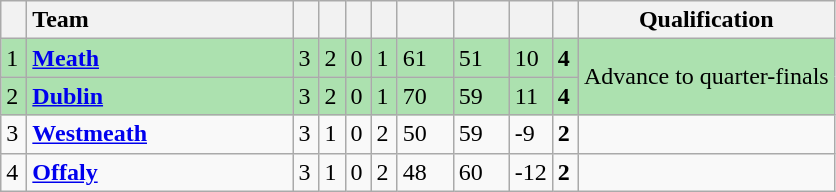<table class="wikitable">
<tr>
<th width="10"></th>
<th width="170" style="text-align:left;">Team</th>
<th width="10"></th>
<th width="10"></th>
<th width="10"></th>
<th width="10"></th>
<th width="30"></th>
<th width="30"></th>
<th width="10"></th>
<th width="10"></th>
<th>Qualification</th>
</tr>
<tr style="background:#ace1af">
<td>1</td>
<td align="left"><strong> <a href='#'>Meath</a></strong></td>
<td>3</td>
<td>2</td>
<td>0</td>
<td>1</td>
<td>61</td>
<td>51</td>
<td>10</td>
<td><strong>4</strong></td>
<td rowspan=2>Advance to quarter-finals</td>
</tr>
<tr style="background:#ace1af">
<td>2</td>
<td align="left"><strong> <a href='#'>Dublin</a></strong></td>
<td>3</td>
<td>2</td>
<td>0</td>
<td>1</td>
<td>70</td>
<td>59</td>
<td>11</td>
<td><strong>4</strong></td>
</tr>
<tr>
<td>3</td>
<td align="left"><strong> <a href='#'>Westmeath</a></strong></td>
<td>3</td>
<td>1</td>
<td>0</td>
<td>2</td>
<td>50</td>
<td>59</td>
<td>-9</td>
<td><strong>2</strong></td>
<td></td>
</tr>
<tr>
<td>4</td>
<td align="left"><strong> <a href='#'>Offaly</a></strong></td>
<td>3</td>
<td>1</td>
<td>0</td>
<td>2</td>
<td>48</td>
<td>60</td>
<td>-12</td>
<td><strong>2</strong></td>
<td></td>
</tr>
</table>
